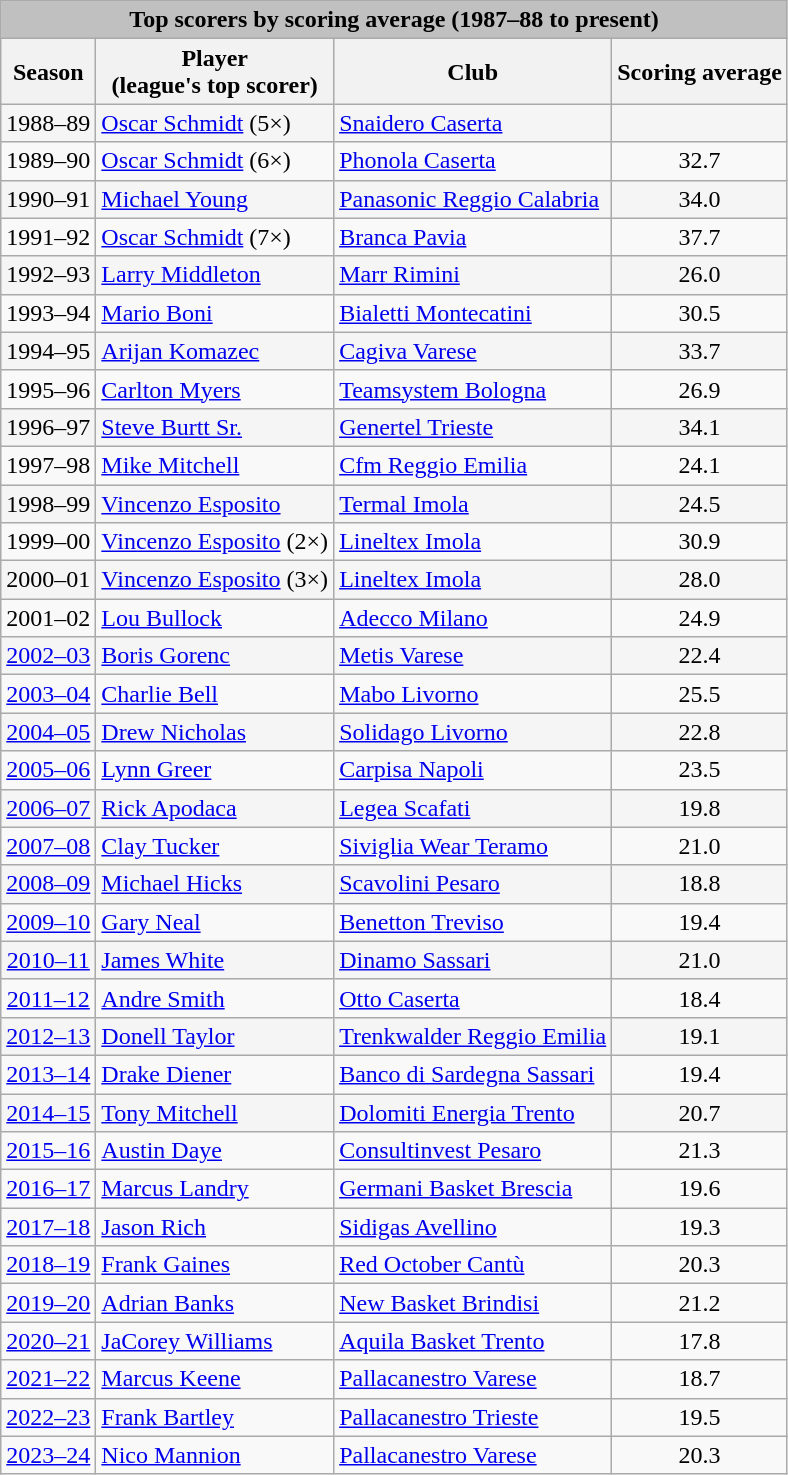<table class="wikitable" style="text-align: left;">
<tr>
<th colspan="7" style="text-align:center;background-color:silver;">Top scorers by scoring average (1987–88 to present)</th>
</tr>
<tr>
<th>Season</th>
<th>Player<br>(league's top scorer)</th>
<th>Club</th>
<th>Scoring average</th>
</tr>
<tr bgcolor=#F5F5F5>
<td align="center">1988–89</td>
<td> <a href='#'>Oscar Schmidt</a> (5×)</td>
<td><a href='#'>Snaidero Caserta</a></td>
<td></td>
</tr>
<tr>
<td align="center">1989–90</td>
<td> <a href='#'>Oscar Schmidt</a> (6×)</td>
<td><a href='#'>Phonola Caserta</a></td>
<td align="center">32.7</td>
</tr>
<tr bgcolor=#F5F5F5>
<td align="center">1990–91</td>
<td> <a href='#'>Michael Young</a></td>
<td><a href='#'>Panasonic Reggio Calabria</a></td>
<td align="center">34.0</td>
</tr>
<tr>
<td align="center">1991–92</td>
<td> <a href='#'>Oscar Schmidt</a> (7×)</td>
<td><a href='#'>Branca Pavia</a></td>
<td align="center">37.7</td>
</tr>
<tr bgcolor=#F5F5F5>
<td align="center">1992–93</td>
<td> <a href='#'>Larry Middleton</a></td>
<td><a href='#'>Marr Rimini</a></td>
<td align="center">26.0</td>
</tr>
<tr>
<td align="center">1993–94</td>
<td> <a href='#'>Mario Boni</a></td>
<td><a href='#'>Bialetti Montecatini</a></td>
<td align="center">30.5</td>
</tr>
<tr bgcolor=#F5F5F5>
<td align="center">1994–95</td>
<td> <a href='#'>Arijan Komazec</a></td>
<td><a href='#'>Cagiva Varese</a></td>
<td align="center">33.7</td>
</tr>
<tr>
<td align="center">1995–96</td>
<td> <a href='#'>Carlton Myers</a></td>
<td><a href='#'>Teamsystem Bologna</a></td>
<td align="center">26.9</td>
</tr>
<tr bgcolor=#F5F5F5>
<td align="center">1996–97</td>
<td> <a href='#'>Steve Burtt Sr.</a></td>
<td><a href='#'>Genertel Trieste</a></td>
<td align="center">34.1</td>
</tr>
<tr>
<td align="center">1997–98</td>
<td> <a href='#'>Mike Mitchell</a></td>
<td><a href='#'>Cfm Reggio Emilia</a></td>
<td align="center">24.1</td>
</tr>
<tr bgcolor=#F5F5F5>
<td align="center">1998–99</td>
<td> <a href='#'>Vincenzo Esposito</a></td>
<td><a href='#'>Termal Imola</a></td>
<td align="center">24.5</td>
</tr>
<tr>
<td align="center">1999–00</td>
<td> <a href='#'>Vincenzo Esposito</a> (2×)</td>
<td><a href='#'>Lineltex Imola</a></td>
<td align="center">30.9</td>
</tr>
<tr bgcolor=#F5F5F5>
<td align="center">2000–01</td>
<td> <a href='#'>Vincenzo Esposito</a> (3×)</td>
<td><a href='#'>Lineltex Imola</a></td>
<td align="center">28.0</td>
</tr>
<tr>
<td align="center">2001–02</td>
<td> <a href='#'>Lou Bullock</a></td>
<td><a href='#'>Adecco Milano</a></td>
<td align="center">24.9</td>
</tr>
<tr bgcolor=#F5F5F5>
<td align="center"><a href='#'>2002–03</a></td>
<td> <a href='#'>Boris Gorenc</a></td>
<td><a href='#'>Metis Varese</a></td>
<td align="center">22.4</td>
</tr>
<tr>
<td align="center"><a href='#'>2003–04</a></td>
<td> <a href='#'>Charlie Bell</a></td>
<td><a href='#'>Mabo Livorno</a></td>
<td align="center">25.5</td>
</tr>
<tr bgcolor=#F5F5F5>
<td align="center"><a href='#'>2004–05</a></td>
<td> <a href='#'>Drew Nicholas</a></td>
<td><a href='#'>Solidago Livorno</a></td>
<td align="center">22.8</td>
</tr>
<tr>
<td align="center"><a href='#'>2005–06</a></td>
<td> <a href='#'>Lynn Greer</a></td>
<td><a href='#'>Carpisa Napoli</a></td>
<td align="center">23.5</td>
</tr>
<tr bgcolor=#F5F5F5>
<td align="center"><a href='#'>2006–07</a></td>
<td> <a href='#'>Rick Apodaca</a></td>
<td><a href='#'>Legea Scafati</a></td>
<td align="center">19.8</td>
</tr>
<tr>
<td align="center"><a href='#'>2007–08</a></td>
<td> <a href='#'>Clay Tucker</a></td>
<td><a href='#'>Siviglia Wear Teramo</a></td>
<td align="center">21.0</td>
</tr>
<tr bgcolor=#F5F5F5>
<td align="center"><a href='#'>2008–09</a></td>
<td> <a href='#'>Michael Hicks</a></td>
<td><a href='#'>Scavolini Pesaro</a></td>
<td align="center">18.8</td>
</tr>
<tr>
<td align="center"><a href='#'>2009–10</a></td>
<td> <a href='#'>Gary Neal</a></td>
<td><a href='#'>Benetton Treviso</a></td>
<td align="center">19.4</td>
</tr>
<tr bgcolor=#F5F5F5>
<td align="center"><a href='#'>2010–11</a></td>
<td> <a href='#'>James White</a></td>
<td><a href='#'>Dinamo Sassari</a></td>
<td align="center">21.0</td>
</tr>
<tr>
<td align="center"><a href='#'>2011–12</a></td>
<td> <a href='#'>Andre Smith</a></td>
<td><a href='#'>Otto Caserta</a></td>
<td align="center">18.4</td>
</tr>
<tr bgcolor=#F5F5F5>
<td align="center"><a href='#'>2012–13</a></td>
<td> <a href='#'>Donell Taylor</a></td>
<td><a href='#'>Trenkwalder Reggio Emilia</a></td>
<td align="center">19.1</td>
</tr>
<tr>
<td align="center"><a href='#'>2013–14</a></td>
<td> <a href='#'>Drake Diener</a></td>
<td><a href='#'>Banco di Sardegna Sassari</a></td>
<td align="center">19.4</td>
</tr>
<tr bgcolor=#F5F5F5>
<td align="center"><a href='#'>2014–15</a></td>
<td> <a href='#'>Tony Mitchell</a></td>
<td><a href='#'>Dolomiti Energia Trento</a></td>
<td align="center">20.7</td>
</tr>
<tr>
<td align="center"><a href='#'>2015–16</a></td>
<td> <a href='#'>Austin Daye</a></td>
<td><a href='#'>Consultinvest Pesaro</a></td>
<td align="center">21.3</td>
</tr>
<tr>
<td align="center"><a href='#'>2016–17</a></td>
<td> <a href='#'>Marcus Landry</a></td>
<td><a href='#'>Germani Basket Brescia</a></td>
<td align="center">19.6</td>
</tr>
<tr>
<td align="center"><a href='#'>2017–18</a></td>
<td> <a href='#'>Jason Rich</a></td>
<td><a href='#'>Sidigas Avellino</a></td>
<td align="center">19.3</td>
</tr>
<tr>
<td align="center"><a href='#'>2018–19</a></td>
<td> <a href='#'>Frank Gaines</a></td>
<td><a href='#'>Red October Cantù</a></td>
<td align="center">20.3</td>
</tr>
<tr>
<td align="center"><a href='#'>2019–20</a></td>
<td> <a href='#'>Adrian Banks</a></td>
<td><a href='#'>New Basket Brindisi</a></td>
<td align="center">21.2</td>
</tr>
<tr>
<td align="center"><a href='#'>2020–21</a></td>
<td> <a href='#'>JaCorey Williams</a></td>
<td><a href='#'>Aquila Basket Trento</a></td>
<td align="center">17.8</td>
</tr>
<tr>
<td align="center"><a href='#'>2021–22</a></td>
<td> <a href='#'>Marcus Keene</a></td>
<td><a href='#'>Pallacanestro Varese</a></td>
<td align="center">18.7</td>
</tr>
<tr>
<td align="center"><a href='#'>2022–23</a></td>
<td> <a href='#'>Frank Bartley</a></td>
<td><a href='#'>Pallacanestro Trieste</a></td>
<td align="center">19.5</td>
</tr>
<tr>
<td align="center"><a href='#'>2023–24</a></td>
<td> <a href='#'>Nico Mannion</a></td>
<td><a href='#'>Pallacanestro Varese</a></td>
<td align="center">20.3</td>
</tr>
</table>
